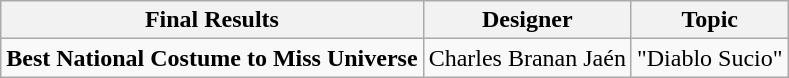<table class="wikitable">
<tr>
<th>Final Results</th>
<th>Designer</th>
<th>Topic</th>
</tr>
<tr>
<td><strong>Best National Costume to Miss Universe</strong></td>
<td>Charles Branan Jaén</td>
<td>"Diablo Sucio"</td>
</tr>
</table>
